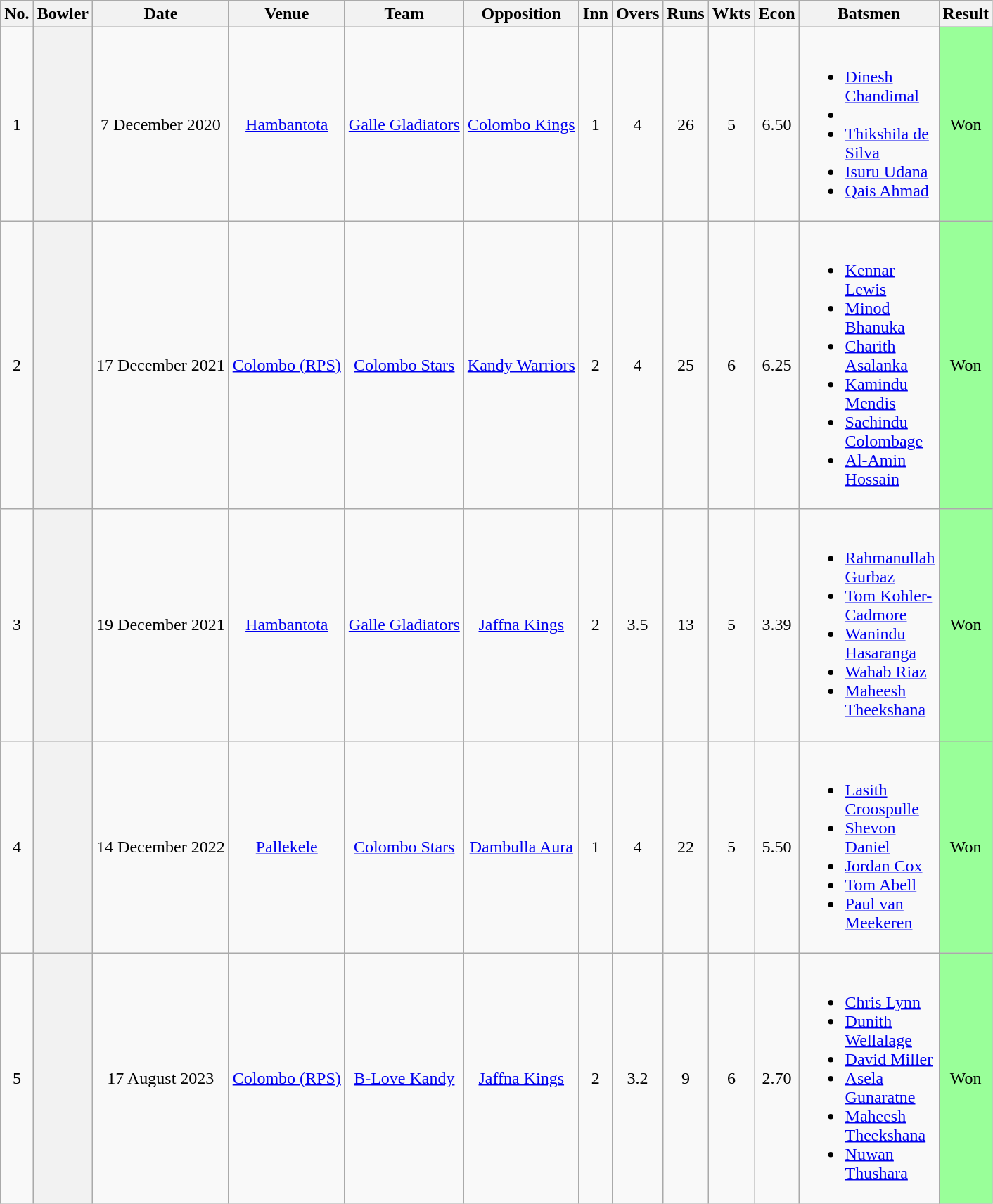<table class="wikitable plainrowheaders sortable">
<tr align=center>
<th>No.</th>
<th>Bowler</th>
<th>Date</th>
<th>Venue</th>
<th>Team</th>
<th>Opposition</th>
<th>Inn</th>
<th>Overs</th>
<th>Runs</th>
<th>Wkts</th>
<th>Econ</th>
<th width="115">Batsmen</th>
<th>Result</th>
</tr>
<tr align=center>
<td>1</td>
<th style="text-align:left;"> </th>
<td>7 December 2020</td>
<td><a href='#'>Hambantota</a></td>
<td><a href='#'>Galle Gladiators</a></td>
<td><a href='#'>Colombo Kings</a></td>
<td>1</td>
<td>4</td>
<td>26</td>
<td>5</td>
<td>6.50</td>
<td align="left"><br><ul><li><a href='#'>Dinesh Chandimal</a></li><li></li><li><a href='#'>Thikshila de Silva</a></li><li><a href='#'>Isuru Udana</a></li><li><a href='#'>Qais Ahmad</a></li></ul></td>
<td style="background:#99ff99;">Won</td>
</tr>
<tr align=center>
<td>2</td>
<th style="text-align:left;"> </th>
<td>17 December 2021</td>
<td><a href='#'>Colombo (RPS)</a></td>
<td><a href='#'>Colombo Stars</a></td>
<td><a href='#'>Kandy Warriors</a></td>
<td>2</td>
<td>4</td>
<td>25</td>
<td>6</td>
<td>6.25</td>
<td align=left><br><ul><li><a href='#'>Kennar Lewis</a></li><li><a href='#'>Minod Bhanuka</a></li><li><a href='#'>Charith Asalanka</a></li><li><a href='#'>Kamindu Mendis</a></li><li><a href='#'>Sachindu Colombage</a></li><li><a href='#'>Al-Amin Hossain</a></li></ul></td>
<td style="background:#99ff99;">Won</td>
</tr>
<tr align=center>
<td>3</td>
<th style="text-align:left;"> </th>
<td>19 December 2021</td>
<td><a href='#'>Hambantota</a></td>
<td><a href='#'>Galle Gladiators</a></td>
<td><a href='#'>Jaffna Kings</a></td>
<td>2</td>
<td>3.5</td>
<td>13</td>
<td>5</td>
<td>3.39</td>
<td align=left><br><ul><li><a href='#'>Rahmanullah Gurbaz</a></li><li><a href='#'>Tom Kohler-Cadmore</a></li><li><a href='#'>Wanindu Hasaranga</a></li><li><a href='#'>Wahab Riaz</a></li><li><a href='#'>Maheesh Theekshana</a></li></ul></td>
<td style="background:#99ff99;">Won</td>
</tr>
<tr align=center>
<td>4</td>
<th style="text-align:left;"> </th>
<td>14 December 2022</td>
<td><a href='#'>Pallekele</a></td>
<td><a href='#'>Colombo Stars</a></td>
<td><a href='#'>Dambulla Aura</a></td>
<td>1</td>
<td>4</td>
<td>22</td>
<td>5</td>
<td>5.50</td>
<td align=left><br><ul><li><a href='#'>Lasith Croospulle</a></li><li><a href='#'>Shevon Daniel</a></li><li><a href='#'>Jordan Cox</a></li><li><a href='#'>Tom Abell</a></li><li><a href='#'>Paul van Meekeren</a></li></ul></td>
<td style="background:#99ff99;">Won</td>
</tr>
<tr align=center>
<td>5</td>
<th style="text-align:left;"> </th>
<td>17 August 2023</td>
<td><a href='#'>Colombo (RPS)</a></td>
<td><a href='#'>B-Love Kandy</a></td>
<td><a href='#'>Jaffna Kings</a></td>
<td>2</td>
<td>3.2</td>
<td>9</td>
<td>6</td>
<td>2.70</td>
<td align=left><br><ul><li><a href='#'>Chris Lynn</a></li><li><a href='#'>Dunith Wellalage</a></li><li><a href='#'>David Miller</a></li><li><a href='#'>Asela Gunaratne</a></li><li><a href='#'>Maheesh Theekshana</a></li><li><a href='#'>Nuwan Thushara</a></li></ul></td>
<td style="background:#99ff99;">Won</td>
</tr>
</table>
